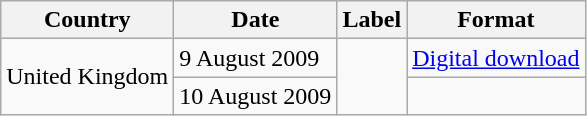<table class="wikitable">
<tr>
<th>Country</th>
<th>Date</th>
<th>Label</th>
<th>Format</th>
</tr>
<tr>
<td rowspan="2">United Kingdom</td>
<td>9 August 2009</td>
<td rowspan="2"></td>
<td><a href='#'>Digital download</a></td>
</tr>
<tr>
<td>10 August 2009</td>
<td></td>
</tr>
</table>
